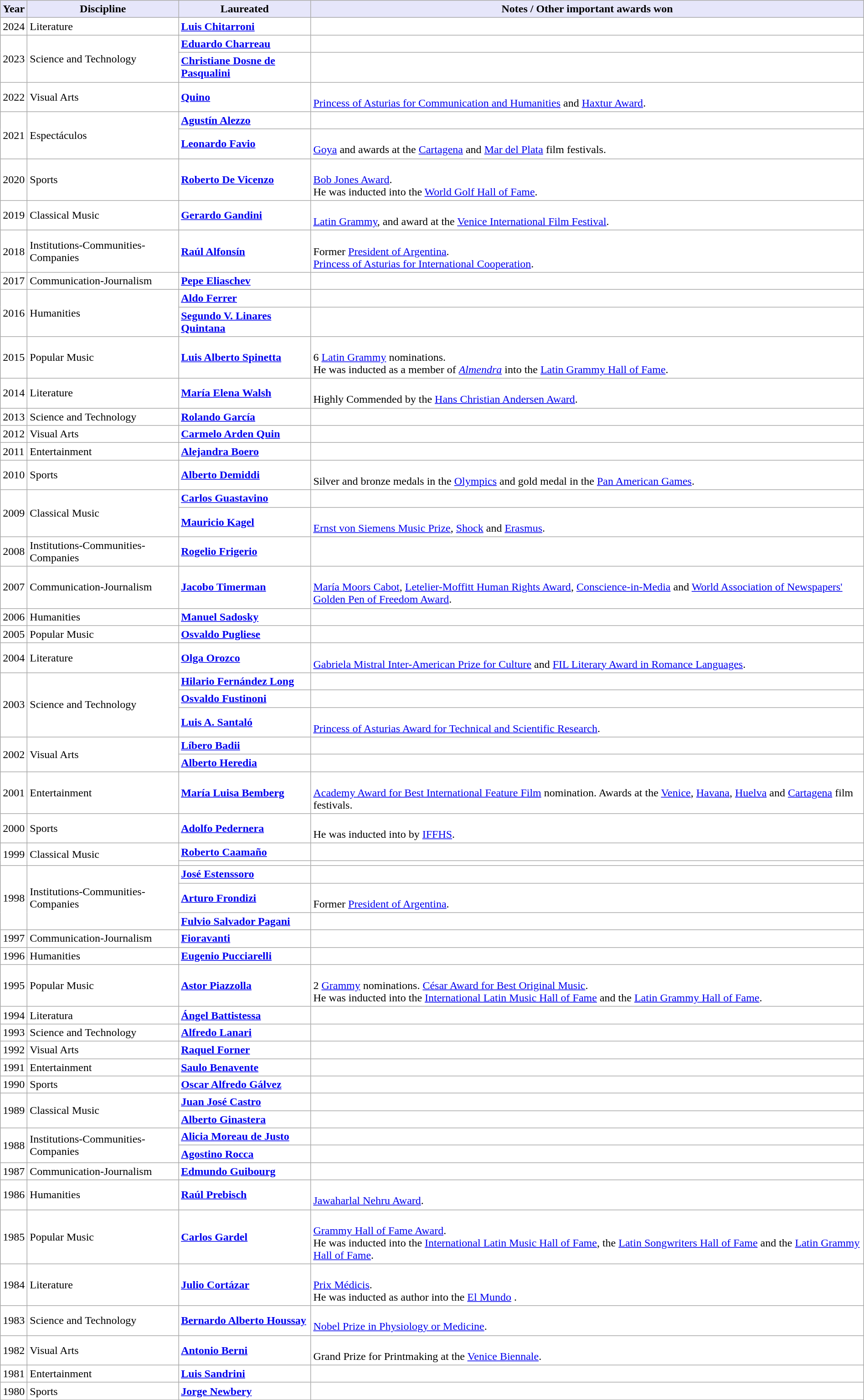<table border="0" style="background:#fff;width:100%;margin:0;" class="sortable wikitable">
<tr>
<th style="background:Lavender; color:Black">Year</th>
<th style="background:Lavender; color:Black">Discipline</th>
<th style="background:Lavender; color:Black">Laureated</th>
<th style="background:Lavender; color:Black">Notes / Other important awards won</th>
</tr>
<tr>
<td>2024</td>
<td>Literature</td>
<td><strong><a href='#'>Luis Chitarroni</a></strong></td>
<td></td>
</tr>
<tr>
<td rowspan=2>2023</td>
<td rowspan=2>Science and Technology</td>
<td><strong><a href='#'>Eduardo Charreau</a></strong></td>
<td></td>
</tr>
<tr>
<td><strong><a href='#'>Christiane Dosne de Pasqualini</a></strong></td>
<td></td>
</tr>
<tr>
<td>2022</td>
<td>Visual Arts</td>
<td><strong><a href='#'>Quino</a></strong></td>
<td><br><a href='#'>Princess of Asturias for Communication and Humanities</a> and <a href='#'>Haxtur Award</a>.</td>
</tr>
<tr>
<td rowspan=2>2021</td>
<td rowspan=2>Espectáculos</td>
<td><strong><a href='#'>Agustín Alezzo</a></strong></td>
<td></td>
</tr>
<tr>
<td><strong><a href='#'>Leonardo Favio</a></strong></td>
<td><br><a href='#'>Goya</a> and awards at the <a href='#'>Cartagena</a> and <a href='#'>Mar del Plata</a> film festivals.</td>
</tr>
<tr>
<td>2020</td>
<td>Sports</td>
<td><strong><a href='#'>Roberto De Vicenzo</a></strong></td>
<td><br><a href='#'>Bob Jones Award</a>.<br>He was inducted into the <a href='#'>World Golf Hall of Fame</a>.</td>
</tr>
<tr>
<td>2019</td>
<td>Classical Music</td>
<td><strong><a href='#'>Gerardo Gandini</a></strong></td>
<td><br><a href='#'>Latin Grammy</a>,  and award at the <a href='#'>Venice International Film Festival</a>.</td>
</tr>
<tr>
<td>2018</td>
<td>Institutions-Communities-Companies</td>
<td><strong><a href='#'>Raúl Alfonsín</a></strong></td>
<td><br>Former <a href='#'>President of Argentina</a>.<br><a href='#'>Princess of Asturias for International Cooperation</a>.</td>
</tr>
<tr>
<td>2017</td>
<td>Communication-Journalism</td>
<td><strong><a href='#'>Pepe Eliaschev</a></strong></td>
<td></td>
</tr>
<tr>
<td rowspan=2>2016</td>
<td rowspan=2>Humanities</td>
<td><strong><a href='#'>Aldo Ferrer</a></strong></td>
<td></td>
</tr>
<tr>
<td><strong><a href='#'>Segundo V. Linares Quintana</a></strong></td>
<td></td>
</tr>
<tr>
<td>2015</td>
<td>Popular Music</td>
<td><strong><a href='#'>Luis Alberto Spinetta</a></strong></td>
<td><br>6 <a href='#'>Latin Grammy</a> nominations.<br>He was inducted as a member of <em><a href='#'>Almendra</a></em> into the <a href='#'>Latin Grammy Hall of Fame</a>.</td>
</tr>
<tr>
<td>2014</td>
<td>Literature</td>
<td><strong><a href='#'>María Elena Walsh</a></strong></td>
<td><br>Highly Commended by the <a href='#'>Hans Christian Andersen Award</a>.</td>
</tr>
<tr>
<td>2013</td>
<td>Science and Technology</td>
<td><strong><a href='#'>Rolando García</a></strong></td>
<td></td>
</tr>
<tr>
<td>2012</td>
<td>Visual Arts</td>
<td><strong><a href='#'>Carmelo Arden Quin</a></strong></td>
<td></td>
</tr>
<tr>
<td>2011</td>
<td>Entertainment</td>
<td><strong><a href='#'>Alejandra Boero</a></strong></td>
<td></td>
</tr>
<tr>
<td>2010</td>
<td>Sports</td>
<td><strong><a href='#'>Alberto Demiddi</a></strong></td>
<td><br>Silver and bronze medals in the <a href='#'>Olympics</a> and gold medal in the <a href='#'>Pan American Games</a>.</td>
</tr>
<tr>
<td rowspan=2>2009</td>
<td rowspan=2>Classical Music</td>
<td><strong><a href='#'>Carlos Guastavino</a></strong></td>
<td></td>
</tr>
<tr>
<td><strong><a href='#'>Mauricio Kagel</a></strong></td>
<td><br><a href='#'>Ernst von Siemens Music Prize</a>, <a href='#'>Shock</a> and <a href='#'>Erasmus</a>.</td>
</tr>
<tr>
<td>2008</td>
<td>Institutions-Communities-Companies</td>
<td><strong><a href='#'>Rogelio Frigerio</a></strong></td>
<td></td>
</tr>
<tr>
<td>2007</td>
<td>Communication-Journalism</td>
<td><strong><a href='#'>Jacobo Timerman</a></strong></td>
<td><br><a href='#'>María Moors Cabot</a>, <a href='#'>Letelier-Moffitt Human Rights Award</a>, <a href='#'>Conscience-in-Media</a> and <a href='#'>World Association of Newspapers' Golden Pen of Freedom Award</a>.</td>
</tr>
<tr>
<td>2006</td>
<td>Humanities</td>
<td><strong><a href='#'>Manuel Sadosky</a></strong></td>
<td></td>
</tr>
<tr>
<td>2005</td>
<td>Popular Music</td>
<td><strong><a href='#'>Osvaldo Pugliese</a></strong></td>
<td></td>
</tr>
<tr>
<td>2004</td>
<td>Literature</td>
<td><strong><a href='#'>Olga Orozco</a></strong></td>
<td><br><a href='#'>Gabriela Mistral Inter-American Prize for Culture</a> and <a href='#'>FIL Literary Award in Romance Languages</a>.</td>
</tr>
<tr>
<td rowspan=3>2003</td>
<td rowspan=3>Science and Technology</td>
<td><strong><a href='#'>Hilario Fernández Long</a></strong></td>
<td></td>
</tr>
<tr>
<td><strong><a href='#'>Osvaldo Fustinoni</a></strong></td>
<td></td>
</tr>
<tr>
<td><strong><a href='#'>Luis A. Santaló</a></strong></td>
<td><br><a href='#'>Princess of Asturias Award for Technical and Scientific Research</a>.</td>
</tr>
<tr>
<td rowspan=2>2002</td>
<td rowspan=2>Visual Arts</td>
<td><strong><a href='#'>Líbero Badii</a></strong></td>
<td></td>
</tr>
<tr>
<td><strong><a href='#'>Alberto Heredia</a></strong></td>
<td></td>
</tr>
<tr>
<td>2001</td>
<td>Entertainment</td>
<td><strong><a href='#'>María Luisa Bemberg</a></strong></td>
<td><br><a href='#'>Academy Award for Best International Feature Film</a> nomination. Awards at the <a href='#'>Venice</a>, <a href='#'>Havana</a>, <a href='#'>Huelva</a> and <a href='#'>Cartagena</a> film festivals.</td>
</tr>
<tr>
<td>2000</td>
<td>Sports</td>
<td><strong><a href='#'>Adolfo Pedernera</a></strong></td>
<td><br>He was inducted into  by <a href='#'>IFFHS</a>.</td>
</tr>
<tr>
<td rowspan=2>1999</td>
<td rowspan=2>Classical Music</td>
<td><strong><a href='#'>Roberto Caamaño</a></strong></td>
<td></td>
</tr>
<tr>
<td><strong></strong></td>
<td></td>
</tr>
<tr>
<td rowspan=3>1998</td>
<td rowspan=3>Institutions-Communities-Companies</td>
<td><strong><a href='#'>José Estenssoro</a></strong></td>
<td></td>
</tr>
<tr>
<td><strong><a href='#'>Arturo Frondizi</a></strong></td>
<td><br>Former <a href='#'>President of Argentina</a>.</td>
</tr>
<tr>
<td><strong><a href='#'>Fulvio Salvador Pagani</a></strong></td>
<td></td>
</tr>
<tr>
<td>1997</td>
<td>Communication-Journalism</td>
<td><strong><a href='#'>Fioravanti</a></strong></td>
<td></td>
</tr>
<tr>
<td>1996</td>
<td>Humanities</td>
<td><strong><a href='#'>Eugenio Pucciarelli</a></strong></td>
<td></td>
</tr>
<tr>
<td>1995</td>
<td>Popular Music</td>
<td><strong><a href='#'>Astor Piazzolla</a></strong></td>
<td><br>2 <a href='#'>Grammy</a> nominations. <a href='#'>César Award for Best Original Music</a>.<br>He was inducted into the <a href='#'>International Latin Music Hall of Fame</a> and the <a href='#'>Latin Grammy Hall of Fame</a>.</td>
</tr>
<tr>
<td>1994</td>
<td>Literatura</td>
<td><strong><a href='#'>Ángel Battistessa</a></strong></td>
<td></td>
</tr>
<tr>
<td>1993</td>
<td>Science and Technology</td>
<td><strong><a href='#'>Alfredo Lanari</a></strong></td>
<td></td>
</tr>
<tr>
<td>1992</td>
<td>Visual Arts</td>
<td><strong><a href='#'>Raquel Forner</a></strong></td>
<td></td>
</tr>
<tr>
<td>1991</td>
<td>Entertainment</td>
<td><strong><a href='#'>Saulo Benavente</a></strong></td>
<td></td>
</tr>
<tr>
<td>1990</td>
<td>Sports</td>
<td><strong><a href='#'>Oscar Alfredo Gálvez</a></strong></td>
<td></td>
</tr>
<tr>
<td rowspan=2>1989</td>
<td rowspan=2>Classical Music</td>
<td><strong><a href='#'>Juan José Castro</a></strong></td>
<td></td>
</tr>
<tr>
<td><strong><a href='#'>Alberto Ginastera</a></strong></td>
<td></td>
</tr>
<tr>
<td rowspan=2>1988</td>
<td rowspan=2>Institutions-Communities-Companies</td>
<td><strong><a href='#'>Alicia Moreau de Justo</a></strong></td>
<td></td>
</tr>
<tr>
<td><strong><a href='#'>Agostino Rocca</a></strong></td>
<td></td>
</tr>
<tr>
<td>1987</td>
<td>Communication-Journalism</td>
<td><strong><a href='#'>Edmundo Guibourg</a></strong></td>
<td></td>
</tr>
<tr>
<td>1986</td>
<td>Humanities</td>
<td><strong><a href='#'>Raúl Prebisch</a></strong></td>
<td><br><a href='#'>Jawaharlal Nehru Award</a>.</td>
</tr>
<tr>
<td>1985</td>
<td>Popular Music</td>
<td><strong><a href='#'>Carlos Gardel</a></strong></td>
<td><br><a href='#'>Grammy Hall of Fame Award</a>.<br>He was inducted into the <a href='#'>International Latin Music Hall of Fame</a>, the <a href='#'>Latin Songwriters Hall of Fame</a> and the <a href='#'>Latin Grammy Hall of Fame</a>.</td>
</tr>
<tr>
<td>1984</td>
<td>Literature</td>
<td><strong><a href='#'>Julio Cortázar</a></strong></td>
<td><br><a href='#'>Prix Médicis</a>.<br>He was inducted as author into the <a href='#'>El Mundo</a> .</td>
</tr>
<tr>
<td>1983</td>
<td>Science and Technology</td>
<td><strong><a href='#'>Bernardo Alberto Houssay</a></strong></td>
<td><br><a href='#'>Nobel Prize in Physiology or Medicine</a>.</td>
</tr>
<tr>
<td>1982</td>
<td>Visual Arts</td>
<td><strong><a href='#'>Antonio Berni</a></strong></td>
<td><br>Grand Prize for Printmaking at the <a href='#'>Venice Biennale</a>.</td>
</tr>
<tr>
<td>1981</td>
<td>Entertainment</td>
<td><strong><a href='#'>Luis Sandrini</a></strong></td>
<td></td>
</tr>
<tr>
<td>1980</td>
<td>Sports</td>
<td><strong><a href='#'>Jorge Newbery</a></strong></td>
<td></td>
</tr>
<tr>
</tr>
</table>
